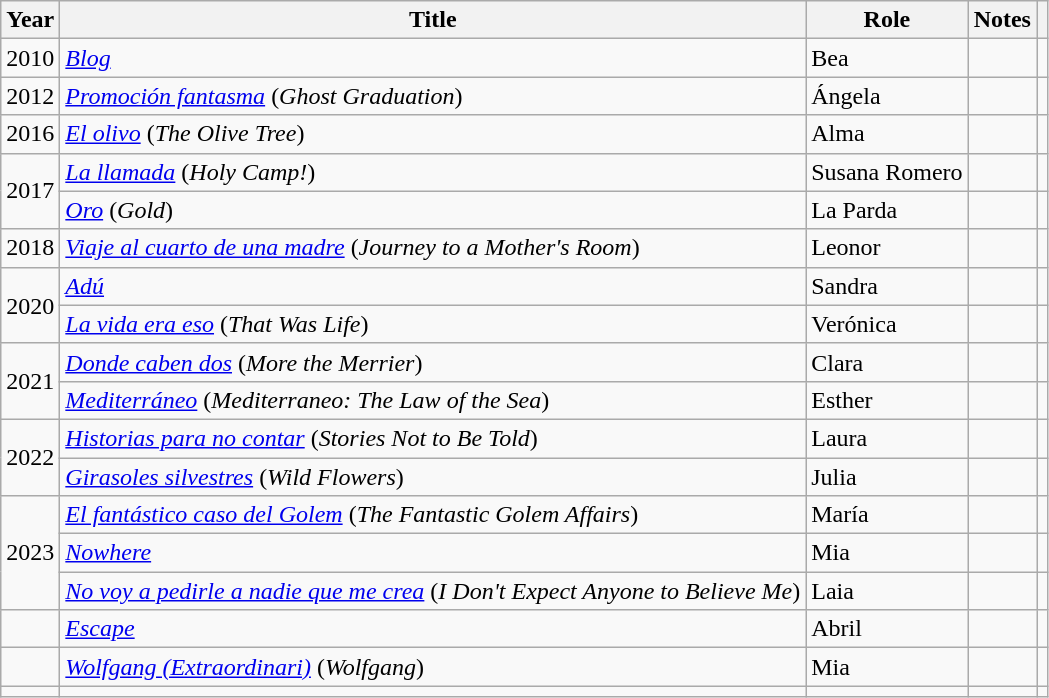<table class="wikitable sortable">
<tr>
<th>Year</th>
<th>Title</th>
<th>Role</th>
<th class = "unsortable">Notes</th>
<th class = "unsortable"></th>
</tr>
<tr>
<td align = "center">2010</td>
<td><em><a href='#'>Blog</a></em></td>
<td>Bea</td>
<td></td>
<td align = "center"></td>
</tr>
<tr>
<td align = "center">2012</td>
<td><em><a href='#'>Promoción fantasma</a></em> (<em>Ghost Graduation</em>)</td>
<td>Ángela</td>
<td></td>
<td align = "center"></td>
</tr>
<tr>
<td align = "center">2016</td>
<td><em><a href='#'>El olivo</a></em> (<em>The Olive Tree</em>)</td>
<td>Alma</td>
<td></td>
<td align = "center"></td>
</tr>
<tr>
<td rowspan = "2" align = "center">2017</td>
<td><em><a href='#'>La llamada</a></em> (<em>Holy Camp!</em>)</td>
<td>Susana Romero</td>
<td></td>
<td align = "center"></td>
</tr>
<tr>
<td><em><a href='#'>Oro</a></em> (<em>Gold</em>)</td>
<td>La Parda</td>
<td></td>
<td align = "center"></td>
</tr>
<tr>
<td align = "center">2018</td>
<td><em><a href='#'>Viaje al cuarto de una madre</a></em> (<em>Journey to a Mother's Room</em>)</td>
<td>Leonor</td>
<td></td>
<td align = "center"></td>
</tr>
<tr>
<td align = "center" rowspan = "2">2020</td>
<td><em><a href='#'>Adú</a></em></td>
<td>Sandra</td>
<td></td>
<td align = "center"></td>
</tr>
<tr>
<td><em><a href='#'>La vida era eso</a></em> (<em>That Was Life</em>)</td>
<td>Verónica</td>
<td></td>
<td align = "center"></td>
</tr>
<tr>
<td rowspan = "2" align = "center">2021</td>
<td><em><a href='#'>Donde caben dos</a></em> (<em>More the Merrier</em>)</td>
<td>Clara</td>
<td></td>
<td align = "center"></td>
</tr>
<tr>
<td><em><a href='#'>Mediterráneo</a></em> (<em>Mediterraneo: The Law of the Sea</em>)</td>
<td>Esther</td>
<td></td>
<td align = "center"></td>
</tr>
<tr>
<td align = "center" rowspan = "2">2022</td>
<td><em><a href='#'>Historias para no contar</a></em> (<em>Stories Not to Be Told</em>)</td>
<td>Laura</td>
<td></td>
<td align = "center"></td>
</tr>
<tr>
<td><em><a href='#'>Girasoles silvestres</a></em> (<em>Wild Flowers</em>)</td>
<td>Julia</td>
<td></td>
<td align = "center"></td>
</tr>
<tr>
<td rowspan = "3" align = "center">2023</td>
<td><em><a href='#'>El fantástico caso del Golem</a></em> (<em>The Fantastic Golem Affairs</em>)</td>
<td>María</td>
<td></td>
<td align = "center"></td>
</tr>
<tr>
<td><em><a href='#'>Nowhere</a></em></td>
<td>Mia</td>
<td></td>
<td align = "center"></td>
</tr>
<tr>
<td><em><a href='#'>No voy a pedirle a nadie que me crea</a></em> (<em>I Don't Expect Anyone to Believe Me</em>)</td>
<td>Laia</td>
<td></td>
<td></td>
</tr>
<tr>
<td></td>
<td><em><a href='#'>Escape</a></em></td>
<td>Abril</td>
<td></td>
<td></td>
</tr>
<tr>
<td></td>
<td><em><a href='#'>Wolfgang (Extraordinari)</a></em> (<em>Wolfgang</em>)</td>
<td>Mia</td>
<td></td>
<td></td>
</tr>
<tr>
<td></td>
<td></td>
<td></td>
<td></td>
<td></td>
</tr>
</table>
